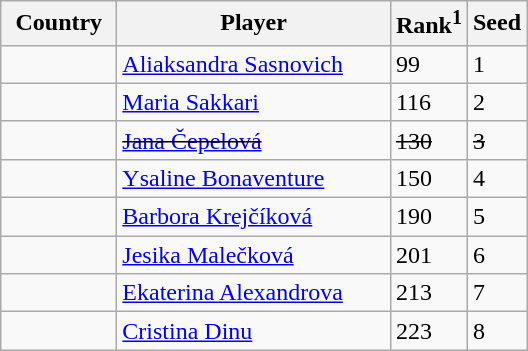<table class="sortable wikitable">
<tr>
<th width="70">Country</th>
<th width="175">Player</th>
<th>Rank<sup>1</sup></th>
<th>Seed</th>
</tr>
<tr>
<td></td>
<td><a href='#'>Aliaksandra Sasnovich</a></td>
<td>99</td>
<td>1</td>
</tr>
<tr>
<td></td>
<td><a href='#'>Maria Sakkari</a></td>
<td>116</td>
<td>2</td>
</tr>
<tr>
<td><s></s></td>
<td><s><a href='#'>Jana Čepelová</a></s></td>
<td><s> 130</s></td>
<td><s> 3</s></td>
</tr>
<tr>
<td></td>
<td><a href='#'>Ysaline Bonaventure</a></td>
<td>150</td>
<td>4</td>
</tr>
<tr>
<td></td>
<td><a href='#'>Barbora Krejčíková</a></td>
<td>190</td>
<td>5</td>
</tr>
<tr>
<td></td>
<td><a href='#'>Jesika Malečková</a></td>
<td>201</td>
<td>6</td>
</tr>
<tr>
<td></td>
<td><a href='#'>Ekaterina Alexandrova</a></td>
<td>213</td>
<td>7</td>
</tr>
<tr>
<td></td>
<td><a href='#'>Cristina Dinu</a></td>
<td>223</td>
<td>8</td>
</tr>
</table>
